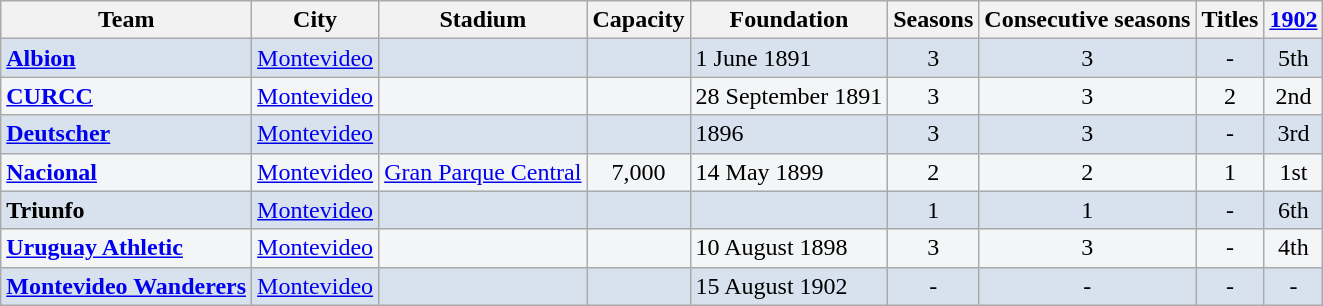<table class="wikitable">
<tr>
<th>Team</th>
<th>City</th>
<th>Stadium</th>
<th>Capacity</th>
<th>Foundation</th>
<th>Seasons</th>
<th>Consecutive seasons</th>
<th>Titles</th>
<th><a href='#'>1902</a></th>
</tr>
<tr bgcolor=#D8E2EE>
<td><strong><a href='#'>Albion</a></strong></td>
<td><a href='#'>Montevideo</a></td>
<td></td>
<td align=center></td>
<td>1 June 1891</td>
<td align=center>3</td>
<td align=center>3</td>
<td align=center>-</td>
<td align=center>5th</td>
</tr>
<tr bgcolor=#F3F5F7>
<td><strong><a href='#'>CURCC</a></strong></td>
<td><a href='#'>Montevideo</a></td>
<td></td>
<td align=center></td>
<td>28 September 1891</td>
<td align=center>3</td>
<td align=center>3</td>
<td align=center>2</td>
<td align=center>2nd</td>
</tr>
<tr bgcolor=#D8E2EE>
<td><strong><a href='#'>Deutscher</a></strong></td>
<td><a href='#'>Montevideo</a></td>
<td></td>
<td align=center></td>
<td>1896</td>
<td align=center>3</td>
<td align=center>3</td>
<td align=center>-</td>
<td align=center>3rd</td>
</tr>
<tr bgcolor=#F3F5F7>
<td><strong><a href='#'>Nacional</a></strong></td>
<td><a href='#'>Montevideo</a></td>
<td><a href='#'>Gran Parque Central</a></td>
<td align=center>7,000</td>
<td>14 May 1899</td>
<td align=center>2</td>
<td align=center>2</td>
<td align=center>1</td>
<td align=center>1st</td>
</tr>
<tr bgcolor=#D8E2EE>
<td><strong>Triunfo</strong></td>
<td><a href='#'>Montevideo</a></td>
<td></td>
<td align=center></td>
<td></td>
<td align=center>1</td>
<td align=center>1</td>
<td align=center>-</td>
<td align=center>6th</td>
</tr>
<tr bgcolor=#F3F5F7>
<td><strong><a href='#'>Uruguay Athletic</a></strong></td>
<td><a href='#'>Montevideo</a></td>
<td></td>
<td align=center></td>
<td>10 August 1898</td>
<td align=center>3</td>
<td align=center>3</td>
<td align=center>-</td>
<td align=center>4th</td>
</tr>
<tr bgcolor=#D8E2EE>
<td><strong><a href='#'>Montevideo Wanderers</a></strong></td>
<td><a href='#'>Montevideo</a></td>
<td></td>
<td align=center></td>
<td>15 August 1902</td>
<td align=center>-</td>
<td align=center>-</td>
<td align=center>-</td>
<td align=center>-</td>
</tr>
</table>
